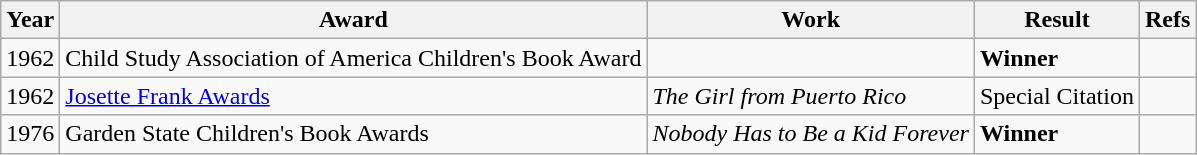<table class="wikitable">
<tr>
<th scope="col">Year</th>
<th scope="col">Award</th>
<th scope="col">Work</th>
<th scope="col">Result</th>
<th scope="col">Refs</th>
</tr>
<tr>
<td>1962</td>
<td>Child Study Association of America Children's Book Award</td>
<td></td>
<td><strong>Winner</strong></td>
<td></td>
</tr>
<tr>
<td>1962</td>
<td><a href='#'>Josette Frank Awards</a></td>
<td><em>The Girl from Puerto Rico</em></td>
<td>Special Citation</td>
<td></td>
</tr>
<tr>
<td>1976</td>
<td>Garden State Children's Book Awards</td>
<td><em>Nobody Has to Be a Kid Forever</em></td>
<td><strong>Winner</strong></td>
<td></td>
</tr>
</table>
